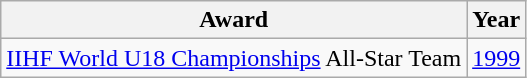<table class="wikitable">
<tr>
<th>Award</th>
<th>Year</th>
</tr>
<tr>
<td><a href='#'>IIHF World U18 Championships</a> All-Star Team</td>
<td><a href='#'>1999</a></td>
</tr>
</table>
